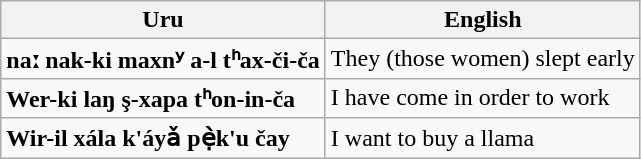<table class="wikitable">
<tr>
<th>Uru</th>
<th>English</th>
</tr>
<tr>
<td><strong>naː nak-ki maxnʸ a-l tʰax-či-ča</strong></td>
<td>They (those women) slept early</td>
</tr>
<tr>
<td><strong>Wer-ki laŋ ş-xapa tʰon-in-ča</strong></td>
<td>I have come in order to work</td>
</tr>
<tr>
<td><strong>Wir-il xála k'áyǎ pẹ̀k'u čay</strong></td>
<td>I want to buy a llama</td>
</tr>
</table>
